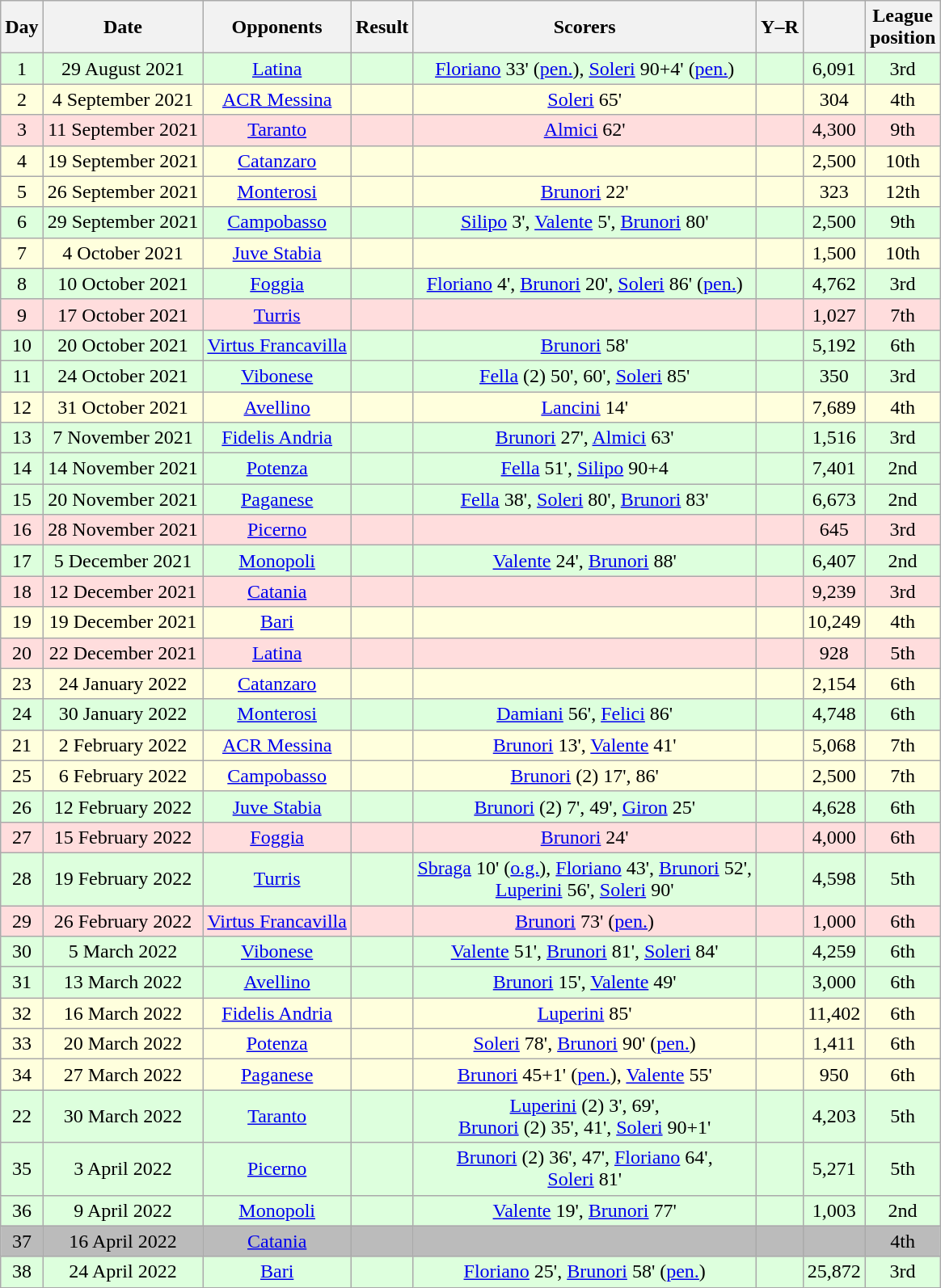<table class="wikitable" style="text-align:center">
<tr>
<th>Day</th>
<th>Date</th>
<th>Opponents</th>
<th>Result</th>
<th>Scorers</th>
<th>Y–R</th>
<th></th>
<th>League<br>position</th>
</tr>
<tr style="background:#ddffdd">
<td>1</td>
<td>29 August 2021</td>
<td><a href='#'>Latina</a></td>
<td></td>
<td><a href='#'>Floriano</a> 33' (<a href='#'>pen.</a>), <a href='#'>Soleri</a> 90+4' (<a href='#'>pen.</a>)</td>
<td></td>
<td>6,091</td>
<td>3rd</td>
</tr>
<tr style="background:#ffffdd">
<td>2</td>
<td>4 September 2021</td>
<td><a href='#'>ACR Messina</a></td>
<td></td>
<td><a href='#'>Soleri</a> 65'</td>
<td></td>
<td>304</td>
<td>4th</td>
</tr>
<tr style="background:#ffdddd">
<td>3</td>
<td>11 September 2021</td>
<td><a href='#'>Taranto</a></td>
<td></td>
<td><a href='#'>Almici</a> 62'</td>
<td></td>
<td>4,300</td>
<td>9th</td>
</tr>
<tr style="background:#ffffdd">
<td>4</td>
<td>19 September 2021</td>
<td><a href='#'>Catanzaro</a></td>
<td></td>
<td></td>
<td></td>
<td>2,500</td>
<td>10th</td>
</tr>
<tr style="background:#ffffdd">
<td>5</td>
<td>26 September 2021</td>
<td><a href='#'>Monterosi</a></td>
<td></td>
<td><a href='#'>Brunori</a> 22'</td>
<td></td>
<td>323</td>
<td>12th</td>
</tr>
<tr style="background:#ddffdd">
<td>6</td>
<td>29 September 2021</td>
<td><a href='#'>Campobasso</a></td>
<td></td>
<td><a href='#'>Silipo</a> 3', <a href='#'>Valente</a> 5', <a href='#'>Brunori</a> 80'</td>
<td></td>
<td>2,500</td>
<td>9th</td>
</tr>
<tr style="background:#ffffdd">
<td>7</td>
<td>4 October 2021</td>
<td><a href='#'>Juve Stabia</a></td>
<td></td>
<td></td>
<td></td>
<td>1,500</td>
<td>10th</td>
</tr>
<tr style="background:#ddffdd">
<td>8</td>
<td>10 October 2021</td>
<td><a href='#'>Foggia</a></td>
<td></td>
<td><a href='#'>Floriano</a> 4', <a href='#'>Brunori</a> 20', <a href='#'>Soleri</a> 86' (<a href='#'>pen.</a>)</td>
<td></td>
<td>4,762</td>
<td>3rd</td>
</tr>
<tr style="background:#ffdddd">
<td>9</td>
<td>17 October 2021</td>
<td><a href='#'>Turris</a></td>
<td></td>
<td></td>
<td></td>
<td>1,027</td>
<td>7th</td>
</tr>
<tr style="background:#ddffdd">
<td>10</td>
<td>20 October 2021</td>
<td><a href='#'>Virtus Francavilla</a></td>
<td></td>
<td><a href='#'>Brunori</a> 58'</td>
<td></td>
<td>5,192</td>
<td>6th</td>
</tr>
<tr style="background:#ddffdd">
<td>11</td>
<td>24 October 2021</td>
<td><a href='#'>Vibonese</a></td>
<td></td>
<td><a href='#'>Fella</a> (2) 50', 60', <a href='#'>Soleri</a> 85'</td>
<td></td>
<td>350</td>
<td>3rd</td>
</tr>
<tr style="background:#ffffdd">
<td>12</td>
<td>31 October 2021</td>
<td><a href='#'>Avellino</a></td>
<td></td>
<td><a href='#'>Lancini</a> 14'</td>
<td></td>
<td>7,689</td>
<td>4th</td>
</tr>
<tr style="background:#ddffdd">
<td>13</td>
<td>7 November 2021</td>
<td><a href='#'>Fidelis Andria</a></td>
<td></td>
<td><a href='#'>Brunori</a> 27', <a href='#'>Almici</a> 63'</td>
<td></td>
<td>1,516</td>
<td>3rd</td>
</tr>
<tr style="background:#ddffdd">
<td>14</td>
<td>14 November 2021</td>
<td><a href='#'>Potenza</a></td>
<td></td>
<td><a href='#'>Fella</a> 51', <a href='#'>Silipo</a> 90+4</td>
<td></td>
<td>7,401</td>
<td>2nd</td>
</tr>
<tr style="background:#ddffdd">
<td>15</td>
<td>20 November 2021</td>
<td><a href='#'>Paganese</a></td>
<td></td>
<td><a href='#'>Fella</a> 38', <a href='#'>Soleri</a> 80', <a href='#'>Brunori</a> 83'</td>
<td></td>
<td>6,673</td>
<td>2nd</td>
</tr>
<tr style="background:#ffdddd">
<td>16</td>
<td>28 November 2021</td>
<td><a href='#'>Picerno</a></td>
<td></td>
<td></td>
<td></td>
<td>645</td>
<td>3rd</td>
</tr>
<tr style="background:#ddffdd">
<td>17</td>
<td>5 December 2021</td>
<td><a href='#'>Monopoli</a></td>
<td></td>
<td><a href='#'>Valente</a> 24', <a href='#'>Brunori</a> 88'</td>
<td></td>
<td>6,407</td>
<td>2nd</td>
</tr>
<tr style="background:#ffdddd">
<td>18</td>
<td>12 December 2021</td>
<td><a href='#'>Catania</a></td>
<td></td>
<td></td>
<td></td>
<td>9,239</td>
<td>3rd</td>
</tr>
<tr style="background:#ffffdd">
<td>19</td>
<td>19 December 2021</td>
<td><a href='#'>Bari</a></td>
<td></td>
<td></td>
<td></td>
<td>10,249</td>
<td>4th</td>
</tr>
<tr style="background:#ffdddd">
<td>20</td>
<td>22 December 2021</td>
<td><a href='#'>Latina</a></td>
<td></td>
<td></td>
<td></td>
<td>928</td>
<td>5th</td>
</tr>
<tr style="background:#ffffdd">
<td>23</td>
<td>24 January 2022</td>
<td><a href='#'>Catanzaro</a></td>
<td></td>
<td></td>
<td></td>
<td>2,154</td>
<td>6th</td>
</tr>
<tr style="background:#ddffdd">
<td>24</td>
<td>30 January 2022</td>
<td><a href='#'>Monterosi</a></td>
<td></td>
<td><a href='#'>Damiani</a> 56', <a href='#'>Felici</a> 86'</td>
<td></td>
<td>4,748</td>
<td>6th</td>
</tr>
<tr style="background:#ffffdd">
<td>21</td>
<td>2 February 2022</td>
<td><a href='#'>ACR Messina</a></td>
<td></td>
<td><a href='#'>Brunori</a> 13', <a href='#'>Valente</a> 41'</td>
<td></td>
<td>5,068</td>
<td>7th</td>
</tr>
<tr style="background:#ffffdd">
<td>25</td>
<td>6 February 2022</td>
<td><a href='#'>Campobasso</a></td>
<td></td>
<td><a href='#'>Brunori</a> (2) 17', 86'</td>
<td></td>
<td>2,500</td>
<td>7th</td>
</tr>
<tr style="background:#ddffdd">
<td>26</td>
<td>12 February 2022</td>
<td><a href='#'>Juve Stabia</a></td>
<td></td>
<td><a href='#'>Brunori</a> (2) 7', 49', <a href='#'>Giron</a> 25'</td>
<td></td>
<td>4,628</td>
<td>6th</td>
</tr>
<tr style="background:#ffdddd">
<td>27</td>
<td>15 February 2022</td>
<td><a href='#'>Foggia</a></td>
<td></td>
<td><a href='#'>Brunori</a> 24'</td>
<td></td>
<td>4,000</td>
<td>6th</td>
</tr>
<tr style="background:#ddffdd">
<td>28</td>
<td>19 February 2022</td>
<td><a href='#'>Turris</a></td>
<td></td>
<td><a href='#'>Sbraga</a> 10' (<a href='#'>o.g.</a>), <a href='#'>Floriano</a> 43', <a href='#'>Brunori</a> 52',<br><a href='#'>Luperini</a> 56', <a href='#'>Soleri</a> 90'</td>
<td></td>
<td>4,598</td>
<td>5th</td>
</tr>
<tr style="background:#ffdddd">
<td>29</td>
<td>26 February 2022</td>
<td><a href='#'>Virtus Francavilla</a></td>
<td></td>
<td><a href='#'>Brunori</a> 73' (<a href='#'>pen.</a>)</td>
<td></td>
<td>1,000</td>
<td>6th</td>
</tr>
<tr style="background:#ddffdd">
<td>30</td>
<td>5 March 2022</td>
<td><a href='#'>Vibonese</a></td>
<td></td>
<td><a href='#'>Valente</a> 51', <a href='#'>Brunori</a> 81', <a href='#'>Soleri</a> 84'</td>
<td></td>
<td>4,259</td>
<td>6th</td>
</tr>
<tr style="background:#ddffdd">
<td>31</td>
<td>13 March 2022</td>
<td><a href='#'>Avellino</a></td>
<td></td>
<td><a href='#'>Brunori</a> 15', <a href='#'>Valente</a> 49'</td>
<td></td>
<td>3,000</td>
<td>6th</td>
</tr>
<tr style="background:#ffffdd">
<td>32</td>
<td>16 March 2022</td>
<td><a href='#'>Fidelis Andria</a></td>
<td></td>
<td><a href='#'>Luperini</a> 85'</td>
<td></td>
<td>11,402</td>
<td>6th</td>
</tr>
<tr style="background:#ffffdd">
<td>33</td>
<td>20 March 2022</td>
<td><a href='#'>Potenza</a></td>
<td></td>
<td><a href='#'>Soleri</a> 78', <a href='#'>Brunori</a> 90' (<a href='#'>pen.</a>)</td>
<td></td>
<td>1,411</td>
<td>6th</td>
</tr>
<tr style="background:#ffffdd">
<td>34</td>
<td>27 March 2022</td>
<td><a href='#'>Paganese</a></td>
<td></td>
<td><a href='#'>Brunori</a> 45+1' (<a href='#'>pen.</a>), <a href='#'>Valente</a> 55'</td>
<td></td>
<td>950</td>
<td>6th</td>
</tr>
<tr style="background:#ddffdd">
<td>22</td>
<td>30 March 2022</td>
<td><a href='#'>Taranto</a></td>
<td></td>
<td><a href='#'>Luperini</a> (2) 3', 69',<br><a href='#'>Brunori</a> (2) 35', 41', <a href='#'>Soleri</a> 90+1'</td>
<td></td>
<td>4,203</td>
<td>5th</td>
</tr>
<tr style="background:#ddffdd">
<td>35</td>
<td>3 April 2022</td>
<td><a href='#'>Picerno</a></td>
<td></td>
<td><a href='#'>Brunori</a> (2) 36', 47', <a href='#'>Floriano</a> 64',<br><a href='#'>Soleri</a> 81'</td>
<td></td>
<td>5,271</td>
<td>5th</td>
</tr>
<tr style="background:#ddffdd">
<td>36</td>
<td>9 April 2022</td>
<td><a href='#'>Monopoli</a></td>
<td></td>
<td><a href='#'>Valente</a> 19', <a href='#'>Brunori</a> 77'</td>
<td></td>
<td>1,003</td>
<td>2nd</td>
</tr>
<tr style="background:#BBBBBB">
<td>37</td>
<td>16 April 2022</td>
<td><a href='#'>Catania</a></td>
<td></td>
<td></td>
<td></td>
<td></td>
<td>4th</td>
</tr>
<tr style="background:#ddffdd">
<td>38</td>
<td>24 April 2022</td>
<td><a href='#'>Bari</a></td>
<td></td>
<td><a href='#'>Floriano</a> 25', <a href='#'>Brunori</a> 58' (<a href='#'>pen.</a>)</td>
<td></td>
<td>25,872</td>
<td>3rd</td>
</tr>
</table>
